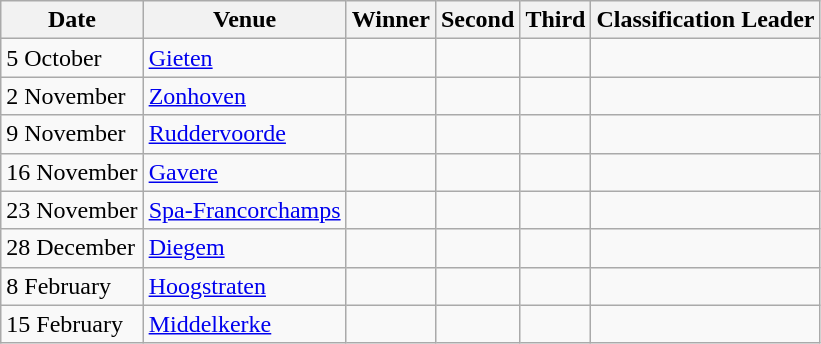<table class="wikitable">
<tr>
<th>Date</th>
<th>Venue</th>
<th>Winner</th>
<th>Second</th>
<th>Third</th>
<th>Classification Leader</th>
</tr>
<tr>
<td>5 October</td>
<td> <a href='#'>Gieten</a></td>
<td></td>
<td></td>
<td></td>
<td></td>
</tr>
<tr>
<td>2 November</td>
<td> <a href='#'>Zonhoven</a></td>
<td></td>
<td></td>
<td></td>
<td></td>
</tr>
<tr>
<td>9 November</td>
<td> <a href='#'>Ruddervoorde</a></td>
<td></td>
<td></td>
<td></td>
<td></td>
</tr>
<tr>
<td>16 November</td>
<td> <a href='#'>Gavere</a></td>
<td></td>
<td></td>
<td></td>
<td></td>
</tr>
<tr>
<td>23 November</td>
<td> <a href='#'>Spa-Francorchamps</a></td>
<td></td>
<td></td>
<td></td>
<td></td>
</tr>
<tr>
<td>28 December</td>
<td> <a href='#'>Diegem</a></td>
<td></td>
<td></td>
<td></td>
<td></td>
</tr>
<tr>
<td>8 February</td>
<td> <a href='#'>Hoogstraten</a></td>
<td></td>
<td></td>
<td></td>
<td></td>
</tr>
<tr>
<td>15 February</td>
<td> <a href='#'>Middelkerke</a></td>
<td></td>
<td></td>
<td></td>
<td></td>
</tr>
</table>
